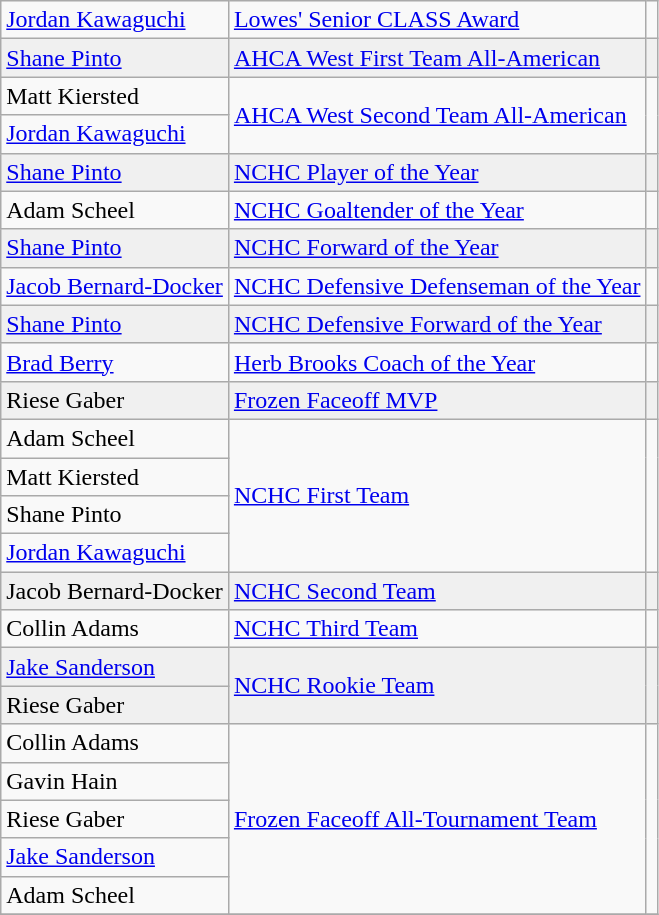<table class="wikitable">
<tr>
<td><a href='#'>Jordan Kawaguchi</a></td>
<td><a href='#'>Lowes' Senior CLASS Award</a></td>
<td></td>
</tr>
<tr bgcolor=f0f0f0>
<td><a href='#'>Shane Pinto</a></td>
<td><a href='#'>AHCA West First Team All-American</a></td>
<td></td>
</tr>
<tr>
<td>Matt Kiersted</td>
<td rowspan=2><a href='#'>AHCA West Second Team All-American</a></td>
<td rowspan=2></td>
</tr>
<tr>
<td><a href='#'>Jordan Kawaguchi</a></td>
</tr>
<tr bgcolor=f0f0f0>
<td><a href='#'>Shane Pinto</a></td>
<td><a href='#'>NCHC Player of the Year</a></td>
<td></td>
</tr>
<tr>
<td>Adam Scheel</td>
<td><a href='#'>NCHC Goaltender of the Year</a></td>
<td></td>
</tr>
<tr bgcolor=f0f0f0>
<td><a href='#'>Shane Pinto</a></td>
<td><a href='#'>NCHC Forward of the Year</a></td>
<td></td>
</tr>
<tr>
<td><a href='#'>Jacob Bernard-Docker</a></td>
<td><a href='#'>NCHC Defensive Defenseman of the Year</a></td>
<td></td>
</tr>
<tr bgcolor=f0f0f0>
<td><a href='#'>Shane Pinto</a></td>
<td><a href='#'>NCHC Defensive Forward of the Year</a></td>
<td></td>
</tr>
<tr>
<td><a href='#'>Brad Berry</a></td>
<td><a href='#'>Herb Brooks Coach of the Year</a></td>
<td></td>
</tr>
<tr bgcolor=f0f0f0>
<td>Riese Gaber</td>
<td><a href='#'>Frozen Faceoff MVP</a></td>
<td></td>
</tr>
<tr>
<td>Adam Scheel</td>
<td rowspan=4><a href='#'>NCHC First Team</a></td>
<td rowspan=4></td>
</tr>
<tr>
<td>Matt Kiersted</td>
</tr>
<tr>
<td>Shane Pinto</td>
</tr>
<tr>
<td><a href='#'>Jordan Kawaguchi</a></td>
</tr>
<tr bgcolor=f0f0f0>
<td>Jacob Bernard-Docker</td>
<td><a href='#'>NCHC Second Team</a></td>
<td></td>
</tr>
<tr>
<td>Collin Adams</td>
<td><a href='#'>NCHC Third Team</a></td>
<td></td>
</tr>
<tr bgcolor=f0f0f0>
<td><a href='#'>Jake Sanderson</a></td>
<td rowspan=2><a href='#'>NCHC Rookie Team</a></td>
<td rowspan=2></td>
</tr>
<tr bgcolor=f0f0f0>
<td>Riese Gaber</td>
</tr>
<tr>
<td>Collin Adams</td>
<td rowspan=5><a href='#'>Frozen Faceoff All-Tournament Team</a></td>
<td rowspan=5></td>
</tr>
<tr>
<td>Gavin Hain</td>
</tr>
<tr>
<td>Riese Gaber</td>
</tr>
<tr>
<td><a href='#'>Jake Sanderson</a></td>
</tr>
<tr>
<td>Adam Scheel</td>
</tr>
<tr>
</tr>
</table>
